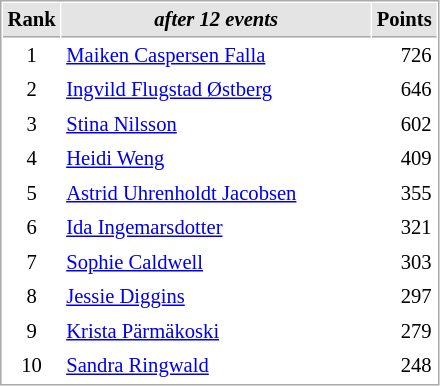<table cellspacing="1" cellpadding="3" style="border:1px solid #AAAAAA;font-size:86%">
<tr style="background-color: #E4E4E4;">
<th style="border-bottom:1px solid #AAAAAA" width=10>Rank</th>
<th style="border-bottom:1px solid #AAAAAA" width=200><em>after 12 events</em></th>
<th style="border-bottom:1px solid #AAAAAA" width=20 align=right>Points</th>
</tr>
<tr>
<td align=center>1</td>
<td> <a href='#'>Maiken Caspersen Falla</a></td>
<td align=right>726</td>
</tr>
<tr>
<td align=center>2</td>
<td> <a href='#'>Ingvild Flugstad Østberg</a></td>
<td align=right>646</td>
</tr>
<tr>
<td align=center>3</td>
<td> <a href='#'>Stina Nilsson</a></td>
<td align=right>602</td>
</tr>
<tr>
<td align=center>4</td>
<td> <a href='#'>Heidi Weng</a></td>
<td align=right>409</td>
</tr>
<tr>
<td align=center>5</td>
<td> <a href='#'>Astrid Uhrenholdt Jacobsen</a></td>
<td align=right>355</td>
</tr>
<tr>
<td align=center>6</td>
<td> <a href='#'>Ida Ingemarsdotter</a></td>
<td align=right>321</td>
</tr>
<tr>
<td align=center>7</td>
<td> <a href='#'>Sophie Caldwell</a></td>
<td align=right>303</td>
</tr>
<tr>
<td align=center>8</td>
<td> <a href='#'>Jessie Diggins</a></td>
<td align=right>297</td>
</tr>
<tr>
<td align=center>9</td>
<td> <a href='#'>Krista Pärmäkoski</a></td>
<td align=right>279</td>
</tr>
<tr>
<td align=center>10</td>
<td> <a href='#'>Sandra Ringwald</a></td>
<td align=right>248</td>
</tr>
</table>
